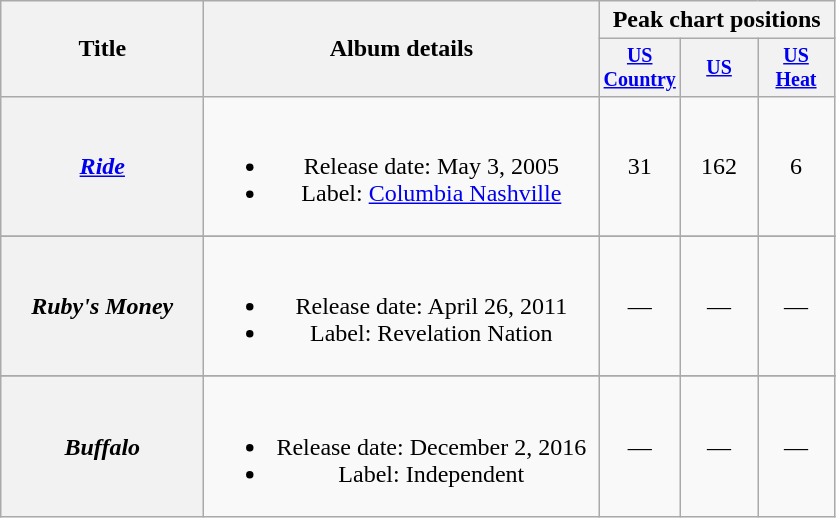<table class="wikitable plainrowheaders" style="text-align:center;">
<tr>
<th rowspan="2" style="width:8em;">Title</th>
<th rowspan="2" style="width:16em;">Album details</th>
<th colspan="3">Peak chart positions</th>
</tr>
<tr style="font-size:smaller;">
<th width="45"><a href='#'>US Country</a><br></th>
<th width="45"><a href='#'>US</a><br></th>
<th width="45"><a href='#'>US Heat</a><br></th>
</tr>
<tr>
<th scope="row"><em><a href='#'>Ride</a></em></th>
<td><br><ul><li>Release date: May 3, 2005</li><li>Label: <a href='#'>Columbia Nashville</a></li></ul></td>
<td>31</td>
<td>162</td>
<td>6</td>
</tr>
<tr>
</tr>
<tr>
<th scope="row"><em>Ruby's Money</em></th>
<td><br><ul><li>Release date: April 26, 2011</li><li>Label: Revelation Nation</li></ul></td>
<td>—</td>
<td>—</td>
<td>—</td>
</tr>
<tr>
</tr>
<tr>
<th scope="row"><em>Buffalo</em></th>
<td><br><ul><li>Release date: December 2, 2016</li><li>Label: Independent</li></ul></td>
<td>—</td>
<td>—</td>
<td>—</td>
</tr>
</table>
